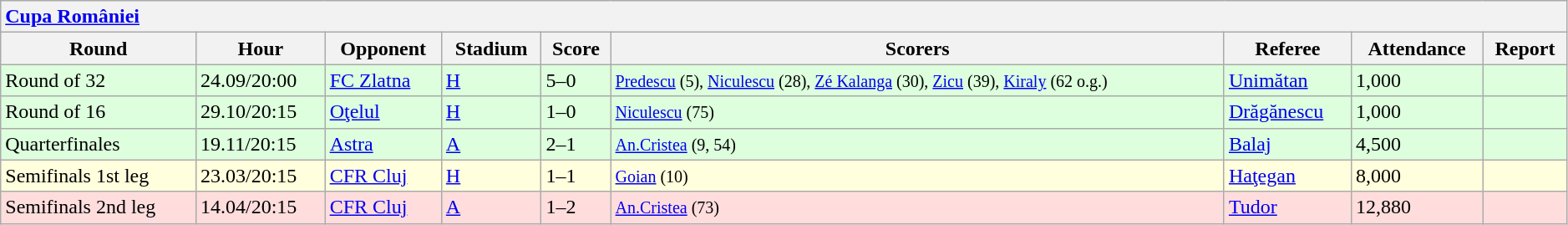<table class="wikitable collapsible" style="width:99%;">
<tr>
<th colspan="9" style="text-align:left;"><a href='#'>Cupa României</a></th>
</tr>
<tr>
<th>Round</th>
<th>Hour</th>
<th>Opponent</th>
<th>Stadium</th>
<th>Score</th>
<th>Scorers</th>
<th>Referee</th>
<th>Attendance</th>
<th>Report</th>
</tr>
<tr bgcolor="#ddffdd">
<td>Round of 32</td>
<td>24.09/20:00</td>
<td><a href='#'>FC Zlatna</a></td>
<td><a href='#'>H</a></td>
<td>5–0</td>
<td><small><a href='#'>Predescu</a> (5), <a href='#'>Niculescu</a> (28), <a href='#'>Zé Kalanga</a> (30), <a href='#'>Zicu</a> (39), <a href='#'>Kiraly</a> (62 o.g.)</small></td>
<td><a href='#'>Unimătan</a></td>
<td>1,000</td>
<td></td>
</tr>
<tr bgcolor="#ddffdd">
<td>Round of 16</td>
<td>29.10/20:15</td>
<td><a href='#'>Oţelul</a></td>
<td><a href='#'>H</a></td>
<td>1–0</td>
<td><small><a href='#'>Niculescu</a> (75)</small></td>
<td><a href='#'>Drăgănescu</a></td>
<td>1,000</td>
<td></td>
</tr>
<tr bgcolor="#ddffdd">
<td>Quarterfinales</td>
<td>19.11/20:15</td>
<td><a href='#'>Astra</a></td>
<td><a href='#'>A</a></td>
<td>2–1</td>
<td><small><a href='#'>An.Cristea</a> (9, 54)</small></td>
<td><a href='#'>Balaj</a></td>
<td>4,500</td>
<td> </td>
</tr>
<tr bgcolor="#ffffdd">
<td>Semifinals 1st leg</td>
<td>23.03/20:15</td>
<td><a href='#'>CFR Cluj</a></td>
<td><a href='#'>H</a></td>
<td>1–1</td>
<td><small><a href='#'>Goian</a> (10)</small></td>
<td><a href='#'>Haţegan</a></td>
<td>8,000</td>
<td> </td>
</tr>
<tr bgcolor="#ffdddd">
<td>Semifinals 2nd leg</td>
<td>14.04/20:15</td>
<td><a href='#'>CFR Cluj</a></td>
<td><a href='#'>A</a></td>
<td>1–2</td>
<td><small><a href='#'>An.Cristea</a> (73)</small></td>
<td><a href='#'>Tudor</a></td>
<td>12,880</td>
<td> </td>
</tr>
</table>
